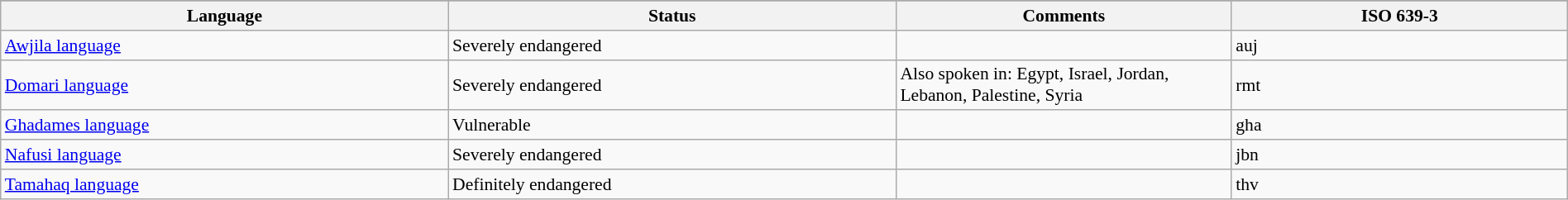<table class="wikitable" style="margin:auto; font-size:90%;">
<tr>
</tr>
<tr>
<th style="width:20%;">Language</th>
<th style="width:20%;">Status</th>
<th style="width:15%;">Comments</th>
<th style="width:15%;">ISO 639-3</th>
</tr>
<tr>
<td><a href='#'>Awjila language</a></td>
<td>Severely endangered</td>
<td> </td>
<td>auj</td>
</tr>
<tr>
<td><a href='#'>Domari language</a></td>
<td>Severely endangered</td>
<td>Also spoken in: Egypt, Israel, Jordan, Lebanon, Palestine, Syria</td>
<td>rmt</td>
</tr>
<tr>
<td><a href='#'>Ghadames language</a></td>
<td>Vulnerable</td>
<td> </td>
<td>gha</td>
</tr>
<tr>
<td><a href='#'>Nafusi language</a></td>
<td>Severely endangered</td>
<td> </td>
<td>jbn</td>
</tr>
<tr>
<td><a href='#'>Tamahaq language</a></td>
<td>Definitely endangered</td>
<td> </td>
<td>thv</td>
</tr>
</table>
